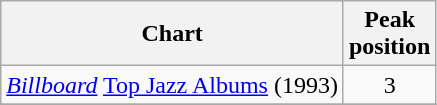<table class="wikitable">
<tr>
<th>Chart</th>
<th>Peak<br>position</th>
</tr>
<tr>
<td><a href='#'><em>Billboard</em></a> <a href='#'>Top Jazz Albums</a> (1993)</td>
<td style="text-align:center">3</td>
</tr>
<tr>
</tr>
</table>
